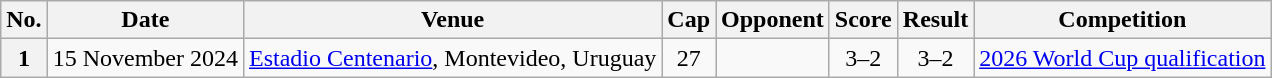<table class="wikitable sortable plainrowheaders">
<tr>
<th scope=col>No.</th>
<th scope=col>Date</th>
<th scope=col>Venue</th>
<th scope=col>Cap</th>
<th scope=col>Opponent</th>
<th scope=col>Score</th>
<th scope=col>Result</th>
<th scope=col>Competition</th>
</tr>
<tr>
<th scope=row>1</th>
<td>15 November 2024</td>
<td><a href='#'>Estadio Centenario</a>, Montevideo, Uruguay</td>
<td align="center">27</td>
<td></td>
<td align="center">3–2</td>
<td align="center">3–2</td>
<td><a href='#'>2026 World Cup qualification</a></td>
</tr>
</table>
